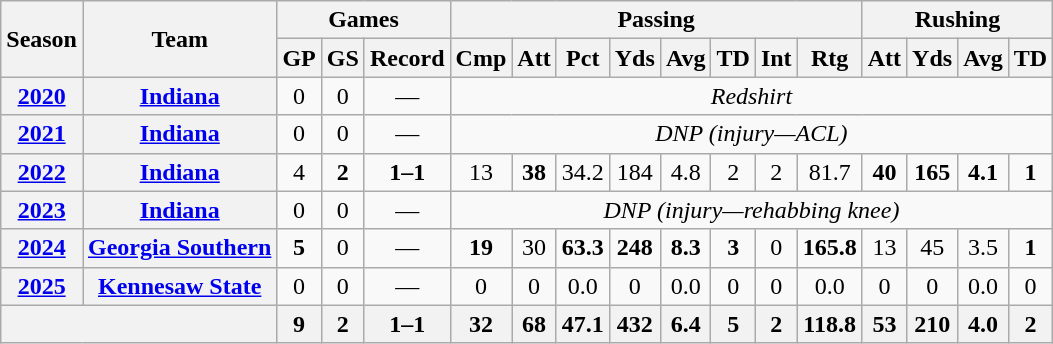<table class="wikitable" style="text-align:center;">
<tr College statistics>
<th rowspan="2">Season</th>
<th rowspan="2">Team</th>
<th colspan="3">Games</th>
<th colspan="8">Passing</th>
<th colspan="5">Rushing</th>
</tr>
<tr>
<th>GP</th>
<th>GS</th>
<th>Record</th>
<th>Cmp</th>
<th>Att</th>
<th>Pct</th>
<th>Yds</th>
<th>Avg</th>
<th>TD</th>
<th>Int</th>
<th>Rtg</th>
<th>Att</th>
<th>Yds</th>
<th>Avg</th>
<th>TD</th>
</tr>
<tr>
<th><a href='#'>2020</a></th>
<th><a href='#'>Indiana</a></th>
<td>0</td>
<td>0</td>
<td>—</td>
<td colspan="12"><em>Redshirt </em></td>
</tr>
<tr>
<th><a href='#'>2021</a></th>
<th><a href='#'>Indiana</a></th>
<td>0</td>
<td>0</td>
<td>—</td>
<td colspan="12"><em>DNP (injury—ACL)</em></td>
</tr>
<tr>
<th><a href='#'>2022</a></th>
<th><a href='#'>Indiana</a></th>
<td>4</td>
<td><strong>2</strong></td>
<td><strong>1–1</strong></td>
<td>13</td>
<td><strong>38</strong></td>
<td>34.2</td>
<td>184</td>
<td>4.8</td>
<td>2</td>
<td>2</td>
<td>81.7</td>
<td><strong>40</strong></td>
<td><strong>165</strong></td>
<td><strong>4.1</strong></td>
<td><strong>1</strong></td>
</tr>
<tr>
<th><a href='#'>2023</a></th>
<th><a href='#'>Indiana</a></th>
<td>0</td>
<td>0</td>
<td>—</td>
<td colspan="12"><em>DNP (injury—rehabbing knee)</em></td>
</tr>
<tr>
<th><a href='#'>2024</a></th>
<th><a href='#'>Georgia Southern</a></th>
<td><strong>5</strong></td>
<td>0</td>
<td>—</td>
<td><strong>19</strong></td>
<td>30</td>
<td><strong>63.3</strong></td>
<td><strong>248</strong></td>
<td><strong>8.3</strong></td>
<td><strong>3</strong></td>
<td>0</td>
<td><strong>165.8</strong></td>
<td>13</td>
<td>45</td>
<td>3.5</td>
<td><strong>1</strong></td>
</tr>
<tr>
<th><a href='#'>2025</a></th>
<th><a href='#'>Kennesaw State</a></th>
<td>0</td>
<td>0</td>
<td>—</td>
<td>0</td>
<td>0</td>
<td>0.0</td>
<td>0</td>
<td>0.0</td>
<td>0</td>
<td>0</td>
<td>0.0</td>
<td>0</td>
<td>0</td>
<td>0.0</td>
<td>0</td>
</tr>
<tr>
<th colspan="2"></th>
<th>9</th>
<th>2</th>
<th>1–1</th>
<th>32</th>
<th>68</th>
<th>47.1</th>
<th>432</th>
<th>6.4</th>
<th>5</th>
<th>2</th>
<th>118.8</th>
<th>53</th>
<th>210</th>
<th>4.0</th>
<th>2</th>
</tr>
</table>
